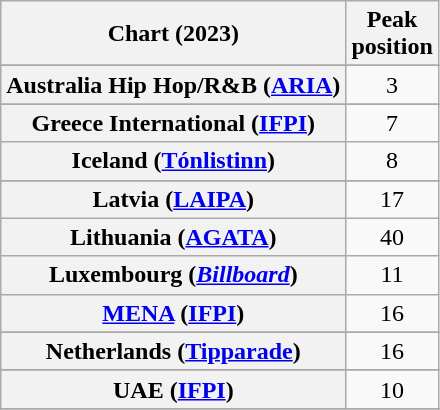<table class="wikitable sortable plainrowheaders" style="text-align:center">
<tr>
<th scope="col">Chart (2023)</th>
<th scope="col">Peak<br>position</th>
</tr>
<tr>
</tr>
<tr>
<th scope="row">Australia Hip Hop/R&B (<a href='#'>ARIA</a>)</th>
<td>3</td>
</tr>
<tr>
</tr>
<tr>
</tr>
<tr>
</tr>
<tr>
</tr>
<tr>
</tr>
<tr>
</tr>
<tr>
<th scope="row">Greece International (<a href='#'>IFPI</a>)</th>
<td>7</td>
</tr>
<tr>
<th scope="row">Iceland (<a href='#'>Tónlistinn</a>)</th>
<td>8</td>
</tr>
<tr>
</tr>
<tr>
</tr>
<tr>
<th scope="row">Latvia (<a href='#'>LAIPA</a>)</th>
<td>17</td>
</tr>
<tr>
<th scope="row">Lithuania (<a href='#'>AGATA</a>)</th>
<td>40</td>
</tr>
<tr>
<th scope="row">Luxembourg (<em><a href='#'>Billboard</a></em>)</th>
<td>11</td>
</tr>
<tr>
<th scope="row"><a href='#'>MENA</a> (<a href='#'>IFPI</a>)</th>
<td>16</td>
</tr>
<tr>
</tr>
<tr>
<th scope="row">Netherlands (<a href='#'>Tipparade</a>)</th>
<td>16</td>
</tr>
<tr>
</tr>
<tr>
</tr>
<tr>
</tr>
<tr>
</tr>
<tr>
</tr>
<tr>
</tr>
<tr>
<th scope="row">UAE (<a href='#'>IFPI</a>)</th>
<td>10</td>
</tr>
<tr>
</tr>
<tr>
</tr>
<tr>
</tr>
<tr>
</tr>
<tr>
</tr>
<tr>
</tr>
</table>
